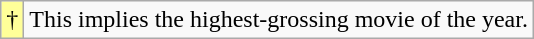<table class="wikitable">
<tr>
<td style="background-color:#FFFF99">†</td>
<td>This implies the highest-grossing movie of the year.</td>
</tr>
</table>
